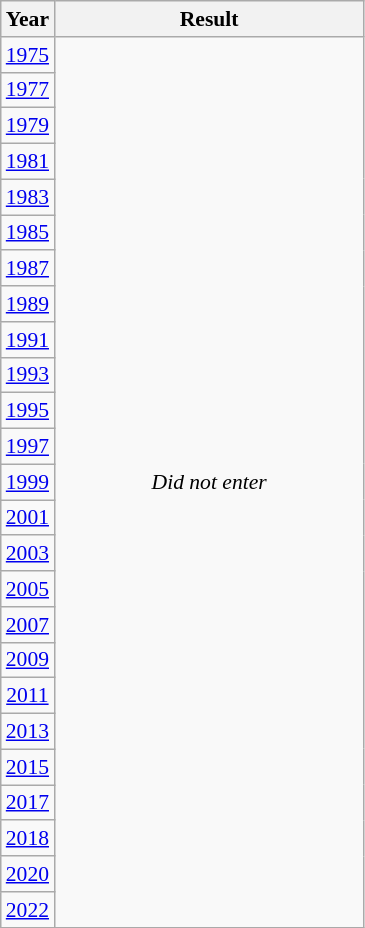<table class="wikitable" style="text-align: center; font-size:90%">
<tr>
<th>Year</th>
<th style="width:200px">Result</th>
</tr>
<tr>
<td> <a href='#'>1975</a></td>
<td rowspan="25"><em>Did not enter</em></td>
</tr>
<tr>
<td> <a href='#'>1977</a></td>
</tr>
<tr>
<td> <a href='#'>1979</a></td>
</tr>
<tr>
<td> <a href='#'>1981</a></td>
</tr>
<tr>
<td> <a href='#'>1983</a></td>
</tr>
<tr>
<td> <a href='#'>1985</a></td>
</tr>
<tr>
<td> <a href='#'>1987</a></td>
</tr>
<tr>
<td> <a href='#'>1989</a></td>
</tr>
<tr>
<td> <a href='#'>1991</a></td>
</tr>
<tr>
<td> <a href='#'>1993</a></td>
</tr>
<tr>
<td> <a href='#'>1995</a></td>
</tr>
<tr>
<td> <a href='#'>1997</a></td>
</tr>
<tr>
<td> <a href='#'>1999</a></td>
</tr>
<tr>
<td> <a href='#'>2001</a></td>
</tr>
<tr>
<td> <a href='#'>2003</a></td>
</tr>
<tr>
<td> <a href='#'>2005</a></td>
</tr>
<tr>
<td> <a href='#'>2007</a></td>
</tr>
<tr>
<td> <a href='#'>2009</a></td>
</tr>
<tr>
<td> <a href='#'>2011</a></td>
</tr>
<tr>
<td> <a href='#'>2013</a></td>
</tr>
<tr>
<td> <a href='#'>2015</a></td>
</tr>
<tr>
<td> <a href='#'>2017</a></td>
</tr>
<tr>
<td> <a href='#'>2018</a></td>
</tr>
<tr>
<td> <a href='#'>2020</a></td>
</tr>
<tr>
<td> <a href='#'>2022</a></td>
</tr>
</table>
